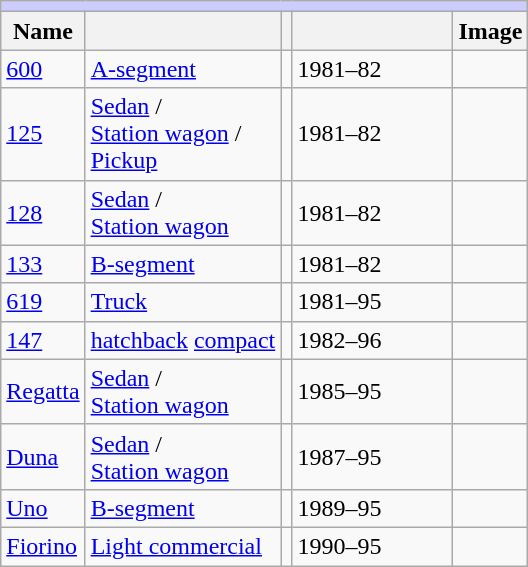<table class= "wikitable">
<tr>
<td colspan="5" style= "background:#ccccff; color:"></td>
</tr>
<tr>
<th width= px>Name</th>
<th width= px></th>
<th width= px></th>
<th width=100px></th>
<th>Image</th>
</tr>
<tr>
<td><a href='#'>600</a></td>
<td><a href='#'>A-segment</a></td>
<td></td>
<td>1981–82 </td>
<td></td>
</tr>
<tr>
<td><a href='#'>125</a></td>
<td><a href='#'>Sedan</a> / <br><a href='#'>Station wagon</a> / <br><a href='#'>Pickup</a></td>
<td></td>
<td>1981–82 </td>
<td></td>
</tr>
<tr>
<td><a href='#'>128</a></td>
<td><a href='#'>Sedan</a> / <br><a href='#'>Station wagon</a></td>
<td></td>
<td>1981–82 </td>
<td></td>
</tr>
<tr>
<td><a href='#'>133</a></td>
<td><a href='#'>B-segment</a></td>
<td></td>
<td>1981–82 </td>
<td></td>
</tr>
<tr>
<td><a href='#'>619</a></td>
<td><a href='#'>Truck</a></td>
<td></td>
<td>1981–95 </td>
<td></td>
</tr>
<tr>
<td><a href='#'>147</a></td>
<td><a href='#'>hatchback</a> <a href='#'>compact</a></td>
<td></td>
<td>1982–96</td>
<td></td>
</tr>
<tr>
<td><a href='#'>Regatta</a></td>
<td><a href='#'>Sedan</a> / <br><a href='#'>Station wagon</a> </td>
<td></td>
<td>1985–95</td>
<td></td>
</tr>
<tr>
<td><a href='#'>Duna</a></td>
<td><a href='#'>Sedan</a> / <br><a href='#'>Station wagon</a> </td>
<td></td>
<td>1987–95</td>
<td></td>
</tr>
<tr>
<td><a href='#'>Uno</a></td>
<td><a href='#'>B-segment</a></td>
<td></td>
<td>1989–95</td>
<td></td>
</tr>
<tr>
<td><a href='#'>Fiorino</a></td>
<td><a href='#'>Light commercial</a></td>
<td></td>
<td>1990–95</td>
<td></td>
</tr>
</table>
